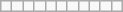<table class="wikitable">
<tr>
<td></td>
<td></td>
<td></td>
<td></td>
<td></td>
<td></td>
<td></td>
<td></td>
<td></td>
<td></td>
<td></td>
</tr>
</table>
